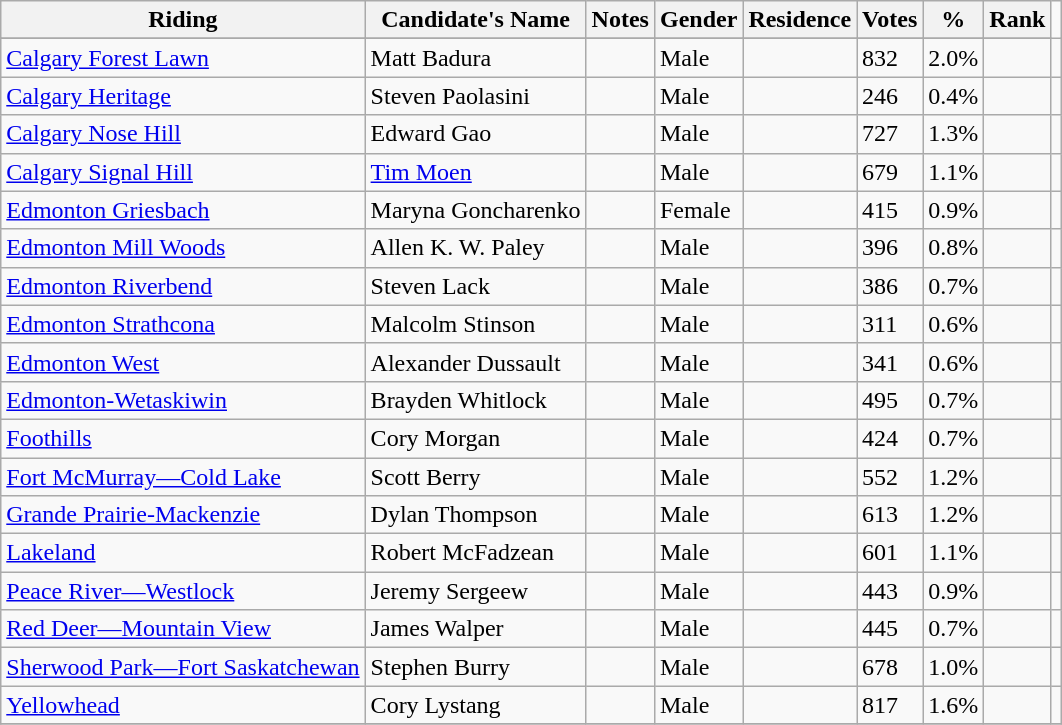<table class="wikitable sortable">
<tr>
<th>Riding<br></th>
<th>Candidate's Name</th>
<th>Notes</th>
<th>Gender</th>
<th>Residence</th>
<th>Votes</th>
<th>%</th>
<th>Rank</th>
</tr>
<tr>
</tr>
<tr>
<td><a href='#'>Calgary Forest Lawn</a></td>
<td>Matt Badura</td>
<td></td>
<td>Male</td>
<td></td>
<td>832</td>
<td>2.0%</td>
<td></td>
<td></td>
</tr>
<tr>
<td><a href='#'>Calgary Heritage</a></td>
<td>Steven Paolasini</td>
<td></td>
<td>Male</td>
<td></td>
<td>246</td>
<td>0.4%</td>
<td></td>
<td></td>
</tr>
<tr>
<td><a href='#'>Calgary Nose Hill</a></td>
<td>Edward Gao</td>
<td></td>
<td>Male</td>
<td></td>
<td>727</td>
<td>1.3%</td>
<td></td>
<td></td>
</tr>
<tr>
<td><a href='#'>Calgary Signal Hill</a></td>
<td><a href='#'>Tim Moen</a></td>
<td></td>
<td>Male</td>
<td></td>
<td>679</td>
<td>1.1%</td>
<td></td>
<td></td>
</tr>
<tr>
<td><a href='#'>Edmonton Griesbach</a></td>
<td>Maryna Goncharenko</td>
<td></td>
<td>Female</td>
<td></td>
<td>415</td>
<td>0.9%</td>
<td></td>
<td></td>
</tr>
<tr>
<td><a href='#'>Edmonton Mill Woods</a></td>
<td>Allen K. W. Paley</td>
<td></td>
<td>Male</td>
<td></td>
<td>396</td>
<td>0.8%</td>
<td></td>
<td></td>
</tr>
<tr>
<td><a href='#'>Edmonton Riverbend</a></td>
<td>Steven Lack</td>
<td></td>
<td>Male</td>
<td></td>
<td>386</td>
<td>0.7%</td>
<td></td>
<td></td>
</tr>
<tr>
<td><a href='#'>Edmonton Strathcona</a></td>
<td>Malcolm Stinson</td>
<td></td>
<td>Male</td>
<td></td>
<td>311</td>
<td>0.6%</td>
<td></td>
<td></td>
</tr>
<tr>
<td><a href='#'>Edmonton West</a></td>
<td>Alexander Dussault</td>
<td></td>
<td>Male</td>
<td></td>
<td>341</td>
<td>0.6%</td>
<td></td>
<td></td>
</tr>
<tr>
<td><a href='#'>Edmonton-Wetaskiwin</a></td>
<td>Brayden Whitlock</td>
<td></td>
<td>Male</td>
<td></td>
<td>495</td>
<td>0.7%</td>
<td></td>
<td></td>
</tr>
<tr>
<td><a href='#'>Foothills</a></td>
<td>Cory Morgan</td>
<td></td>
<td>Male</td>
<td></td>
<td>424</td>
<td>0.7%</td>
<td></td>
<td></td>
</tr>
<tr>
<td><a href='#'>Fort McMurray—Cold Lake</a></td>
<td>Scott Berry</td>
<td></td>
<td>Male</td>
<td></td>
<td>552</td>
<td>1.2%</td>
<td></td>
<td></td>
</tr>
<tr>
<td><a href='#'>Grande Prairie-Mackenzie</a></td>
<td>Dylan Thompson</td>
<td></td>
<td>Male</td>
<td></td>
<td>613</td>
<td>1.2%</td>
<td></td>
<td></td>
</tr>
<tr>
<td><a href='#'>Lakeland</a></td>
<td>Robert McFadzean</td>
<td></td>
<td>Male</td>
<td></td>
<td>601</td>
<td>1.1%</td>
<td></td>
<td></td>
</tr>
<tr>
<td><a href='#'>Peace River—Westlock</a></td>
<td>Jeremy Sergeew</td>
<td></td>
<td>Male</td>
<td></td>
<td>443</td>
<td>0.9%</td>
<td></td>
<td></td>
</tr>
<tr>
<td><a href='#'>Red Deer—Mountain View</a></td>
<td>James Walper</td>
<td></td>
<td>Male</td>
<td></td>
<td>445</td>
<td>0.7%</td>
<td></td>
<td></td>
</tr>
<tr>
<td><a href='#'>Sherwood Park—Fort Saskatchewan</a></td>
<td>Stephen Burry</td>
<td></td>
<td>Male</td>
<td></td>
<td>678</td>
<td>1.0%</td>
<td></td>
<td></td>
</tr>
<tr>
<td><a href='#'>Yellowhead</a></td>
<td>Cory Lystang</td>
<td></td>
<td>Male</td>
<td></td>
<td>817</td>
<td>1.6%</td>
<td></td>
<td></td>
</tr>
<tr>
</tr>
</table>
